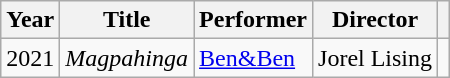<table class="wikitable">
<tr>
<th>Year</th>
<th>Title</th>
<th>Performer</th>
<th>Director</th>
<th></th>
</tr>
<tr>
<td>2021</td>
<td><em>Magpahinga</em></td>
<td><a href='#'>Ben&Ben</a></td>
<td>Jorel Lising</td>
<td></td>
</tr>
</table>
